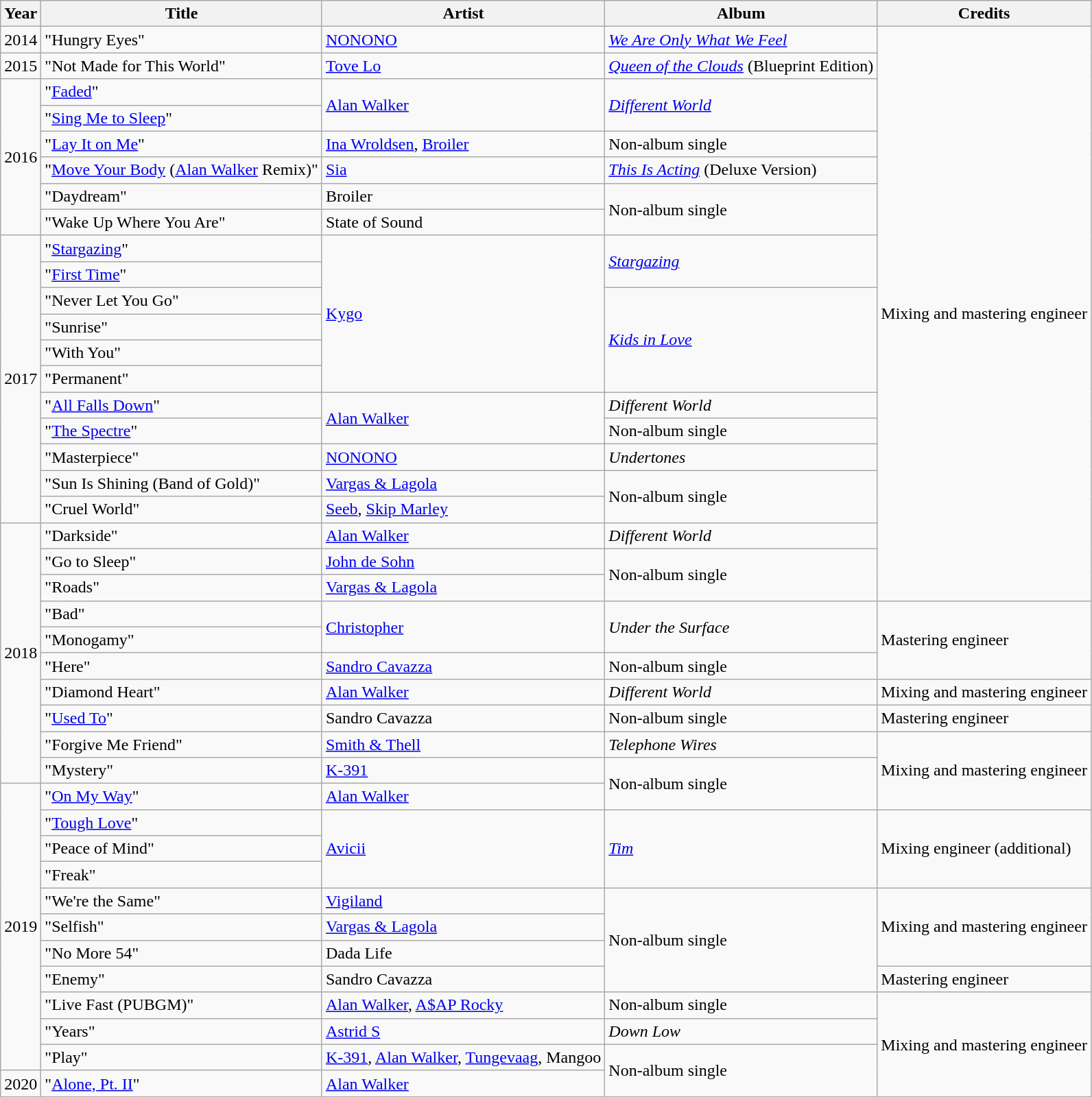<table class="wikitable">
<tr>
<th>Year</th>
<th>Title</th>
<th>Artist</th>
<th>Album</th>
<th>Credits</th>
</tr>
<tr>
<td>2014</td>
<td>"Hungry Eyes"</td>
<td><a href='#'>NONONO</a></td>
<td><em><a href='#'>We Are Only What We Feel</a></em></td>
<td rowspan="22">Mixing and mastering engineer</td>
</tr>
<tr>
<td>2015</td>
<td>"Not Made for This World"</td>
<td><a href='#'>Tove Lo</a></td>
<td><em><a href='#'>Queen of the Clouds</a></em> (Blueprint Edition)</td>
</tr>
<tr>
<td rowspan="6">2016</td>
<td>"<a href='#'>Faded</a>"</td>
<td rowspan="2"><a href='#'>Alan Walker</a></td>
<td rowspan="2"><em><a href='#'>Different World</a></em></td>
</tr>
<tr>
<td>"<a href='#'>Sing Me to Sleep</a>"</td>
</tr>
<tr>
<td>"<a href='#'>Lay It on Me</a>"</td>
<td><a href='#'>Ina Wroldsen</a>, <a href='#'>Broiler</a></td>
<td>Non-album single</td>
</tr>
<tr>
<td>"<a href='#'>Move Your Body</a> (<a href='#'>Alan Walker</a> Remix)"</td>
<td><a href='#'>Sia</a></td>
<td><em><a href='#'>This Is Acting</a></em> (Deluxe Version)</td>
</tr>
<tr>
<td>"Daydream"</td>
<td>Broiler</td>
<td rowspan="2">Non-album single</td>
</tr>
<tr>
<td>"Wake Up Where You Are"</td>
<td>State of Sound</td>
</tr>
<tr>
<td rowspan="11">2017</td>
<td>"<a href='#'>Stargazing</a>"</td>
<td rowspan="6"><a href='#'>Kygo</a></td>
<td rowspan="2"><em><a href='#'>Stargazing</a></em></td>
</tr>
<tr>
<td>"<a href='#'>First Time</a>"</td>
</tr>
<tr>
<td>"Never Let You Go"<br></td>
<td rowspan="4"><em><a href='#'>Kids in Love</a></em></td>
</tr>
<tr>
<td>"Sunrise"</td>
</tr>
<tr>
<td>"With You"</td>
</tr>
<tr>
<td>"Permanent"</td>
</tr>
<tr>
<td>"<a href='#'>All Falls Down</a>"<br></td>
<td rowspan="2"><a href='#'>Alan Walker</a></td>
<td><em>Different World</em></td>
</tr>
<tr>
<td>"<a href='#'>The Spectre</a>"</td>
<td>Non-album single</td>
</tr>
<tr>
<td>"Masterpiece"</td>
<td><a href='#'>NONONO</a></td>
<td><em>Undertones</em></td>
</tr>
<tr>
<td>"Sun Is Shining (Band of Gold)"</td>
<td><a href='#'>Vargas & Lagola</a></td>
<td rowspan="2">Non-album single</td>
</tr>
<tr>
<td>"Cruel World"</td>
<td><a href='#'>Seeb</a>, <a href='#'>Skip Marley</a></td>
</tr>
<tr>
<td rowspan="10">2018</td>
<td>"Darkside"</td>
<td><a href='#'>Alan Walker</a></td>
<td><em>Different World</em></td>
</tr>
<tr>
<td>"Go to Sleep"</td>
<td><a href='#'>John de Sohn</a></td>
<td rowspan="2">Non-album single</td>
</tr>
<tr>
<td>"Roads"</td>
<td><a href='#'>Vargas & Lagola</a></td>
</tr>
<tr>
<td>"Bad"</td>
<td rowspan="2"><a href='#'>Christopher</a></td>
<td rowspan="2"><em>Under the Surface</em></td>
<td rowspan="3">Mastering engineer</td>
</tr>
<tr>
<td>"Monogamy"</td>
</tr>
<tr>
<td>"Here"</td>
<td><a href='#'>Sandro Cavazza</a></td>
<td>Non-album single</td>
</tr>
<tr>
<td>"Diamond Heart"<br></td>
<td><a href='#'>Alan Walker</a></td>
<td><em>Different World</em></td>
<td>Mixing and mastering engineer</td>
</tr>
<tr>
<td>"<a href='#'>Used To</a>"<br></td>
<td>Sandro Cavazza</td>
<td>Non-album single</td>
<td>Mastering engineer</td>
</tr>
<tr>
<td>"Forgive Me Friend"<br></td>
<td><a href='#'>Smith & Thell</a></td>
<td><em>Telephone Wires</em></td>
<td rowspan="3">Mixing and mastering engineer</td>
</tr>
<tr>
<td>"Mystery"<br></td>
<td><a href='#'>K-391</a></td>
<td rowspan="2">Non-album single</td>
</tr>
<tr>
<td rowspan="11">2019</td>
<td>"<a href='#'>On My Way</a>"<br></td>
<td><a href='#'>Alan Walker</a></td>
</tr>
<tr>
<td>"<a href='#'>Tough Love</a>"<br></td>
<td rowspan="3"><a href='#'>Avicii</a></td>
<td rowspan="3"><em><a href='#'>Tim</a></em></td>
<td rowspan="3">Mixing engineer (additional)</td>
</tr>
<tr>
<td>"Peace of Mind"<br></td>
</tr>
<tr>
<td>"Freak"<br></td>
</tr>
<tr>
<td>"We're the Same"<br></td>
<td><a href='#'>Vigiland</a></td>
<td rowspan="4">Non-album single</td>
<td rowspan="3">Mixing and mastering engineer</td>
</tr>
<tr>
<td>"Selfish"</td>
<td><a href='#'>Vargas & Lagola</a></td>
</tr>
<tr>
<td>"No More 54"</td>
<td>Dada Life</td>
</tr>
<tr>
<td>"Enemy"</td>
<td>Sandro Cavazza</td>
<td>Mastering engineer</td>
</tr>
<tr>
<td>"Live Fast (PUBGM)"</td>
<td><a href='#'>Alan Walker</a>, <a href='#'>A$AP Rocky</a></td>
<td>Non-album single</td>
<td rowspan="4">Mixing and mastering engineer</td>
</tr>
<tr>
<td>"Years"</td>
<td><a href='#'>Astrid S</a></td>
<td><em>Down Low</em></td>
</tr>
<tr>
<td>"Play"</td>
<td><a href='#'>K-391</a>, <a href='#'>Alan Walker</a>, <a href='#'>Tungevaag</a>, Mangoo</td>
<td rowspan="2">Non-album single</td>
</tr>
<tr>
<td>2020</td>
<td>"<a href='#'>Alone, Pt. II</a>" <br></td>
<td><a href='#'>Alan Walker</a></td>
</tr>
</table>
